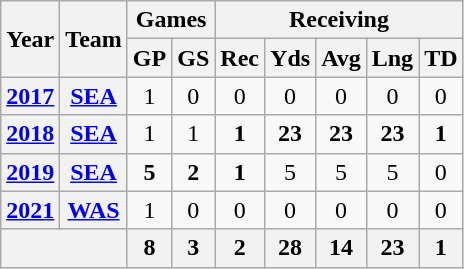<table class="wikitable" style="text-align:center;">
<tr>
<th rowspan="2">Year</th>
<th rowspan="2">Team</th>
<th colspan="2">Games</th>
<th colspan="5">Receiving</th>
</tr>
<tr>
<th>GP</th>
<th>GS</th>
<th>Rec</th>
<th>Yds</th>
<th>Avg</th>
<th>Lng</th>
<th>TD</th>
</tr>
<tr>
<th><a href='#'>2017</a></th>
<th><a href='#'>SEA</a></th>
<td>1</td>
<td>0</td>
<td>0</td>
<td>0</td>
<td>0</td>
<td>0</td>
<td>0</td>
</tr>
<tr>
<th><a href='#'>2018</a></th>
<th><a href='#'>SEA</a></th>
<td>1</td>
<td>1</td>
<td><strong>1</strong></td>
<td><strong>23</strong></td>
<td><strong>23</strong></td>
<td><strong>23</strong></td>
<td><strong>1</strong></td>
</tr>
<tr>
<th><a href='#'>2019</a></th>
<th><a href='#'>SEA</a></th>
<td><strong>5</strong></td>
<td><strong>2</strong></td>
<td><strong>1</strong></td>
<td>5</td>
<td>5</td>
<td>5</td>
<td>0</td>
</tr>
<tr>
<th><a href='#'>2021</a></th>
<th><a href='#'>WAS</a></th>
<td>1</td>
<td>0</td>
<td>0</td>
<td>0</td>
<td>0</td>
<td>0</td>
<td>0</td>
</tr>
<tr>
<th colspan="2"></th>
<th>8</th>
<th>3</th>
<th>2</th>
<th>28</th>
<th>14</th>
<th>23</th>
<th>1</th>
</tr>
</table>
